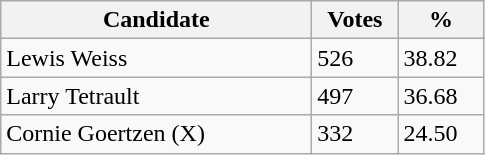<table class="wikitable sortable">
<tr>
<th bgcolor="#DDDDFF" width="200px">Candidate</th>
<th bgcolor="#DDDDFF" width="50px">Votes</th>
<th bgcolor="#DDDDFF" width="50px">%</th>
</tr>
<tr>
<td>Lewis Weiss</td>
<td>526</td>
<td>38.82</td>
</tr>
<tr>
<td>Larry Tetrault</td>
<td>497</td>
<td>36.68</td>
</tr>
<tr>
<td>Cornie Goertzen (X)</td>
<td>332</td>
<td>24.50</td>
</tr>
</table>
